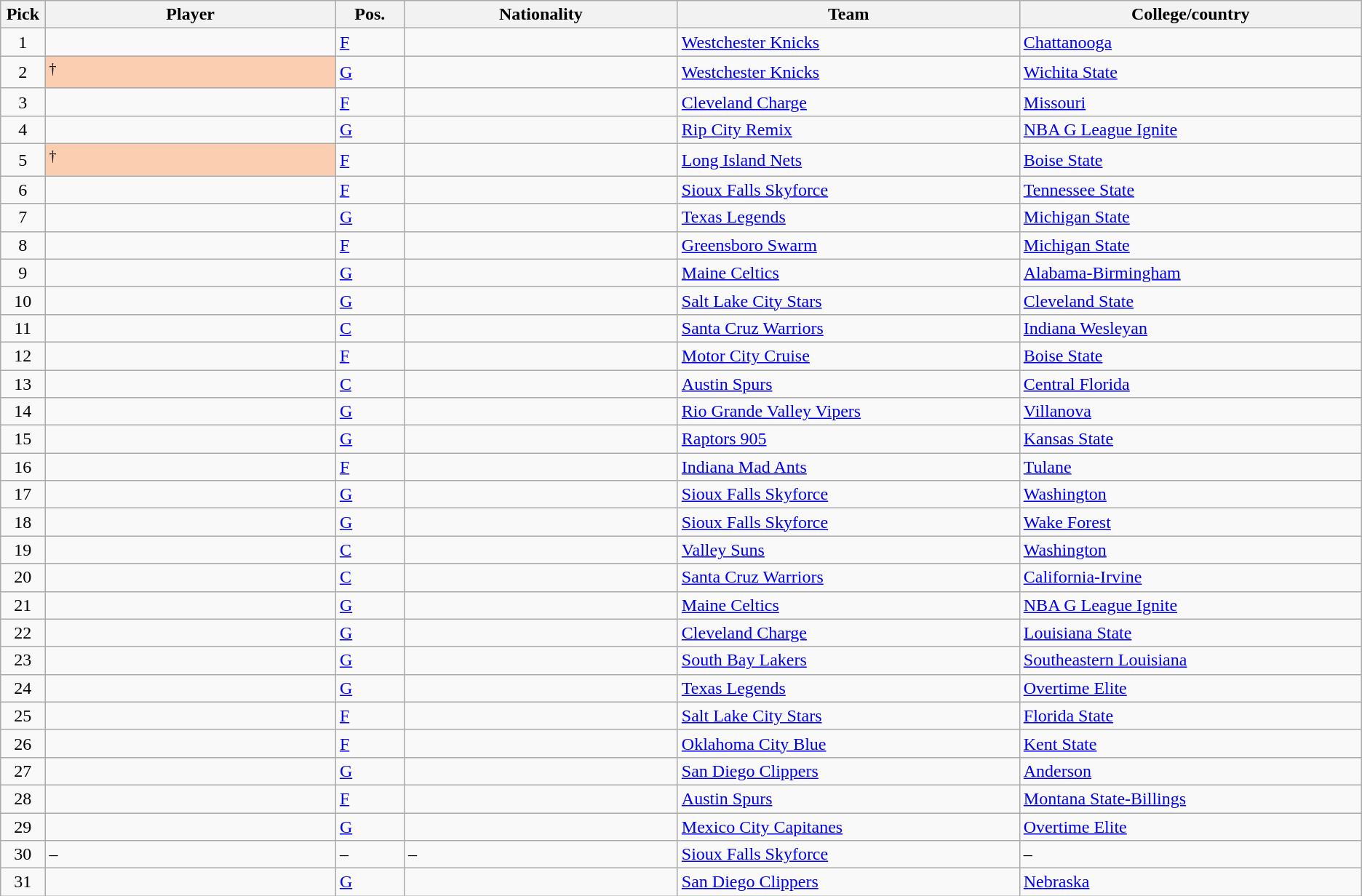<table class="wikitable sortable">
<tr>
<th width="1%">Pick</th>
<th width="17%">Player</th>
<th width="4%">Pos.</th>
<th width="16%">Nationality</th>
<th width="20%">Team</th>
<th width="20%">College/country</th>
</tr>
<tr>
<td align="center">1</td>
<td></td>
<td><a href='#'>F</a></td>
<td></td>
<td><a href='#'>Westchester Knicks</a></td>
<td><a href='#'>Chattanooga</a></td>
</tr>
<tr>
<td align="center">2</td>
<td style="background-color:#FBCEB1"><sup>†</sup></td>
<td><a href='#'>G</a></td>
<td></td>
<td><a href='#'>Westchester Knicks</a></td>
<td><a href='#'>Wichita State</a></td>
</tr>
<tr>
<td align="center">3</td>
<td></td>
<td><a href='#'>F</a></td>
<td></td>
<td><a href='#'>Cleveland Charge</a></td>
<td><a href='#'>Missouri</a></td>
</tr>
<tr>
<td align="center">4</td>
<td></td>
<td><a href='#'>G</a></td>
<td></td>
<td><a href='#'>Rip City Remix</a></td>
<td><a href='#'>NBA G League Ignite</a></td>
</tr>
<tr>
<td align="center">5</td>
<td style="background-color:#FBCEB1"><sup>†</sup></td>
<td><a href='#'>F</a></td>
<td></td>
<td><a href='#'>Long Island Nets</a></td>
<td><a href='#'>Boise State</a></td>
</tr>
<tr>
<td align="center">6</td>
<td></td>
<td><a href='#'>F</a></td>
<td></td>
<td><a href='#'>Sioux Falls Skyforce</a></td>
<td><a href='#'>Tennessee State</a></td>
</tr>
<tr>
<td align="center">7</td>
<td></td>
<td><a href='#'>G</a></td>
<td></td>
<td><a href='#'>Texas Legends</a></td>
<td><a href='#'>Michigan State</a></td>
</tr>
<tr>
<td align="center">8</td>
<td></td>
<td><a href='#'>F</a></td>
<td></td>
<td><a href='#'>Greensboro Swarm</a></td>
<td><a href='#'>Michigan State</a></td>
</tr>
<tr>
<td align="center">9</td>
<td></td>
<td><a href='#'>G</a></td>
<td></td>
<td><a href='#'>Maine Celtics</a></td>
<td><a href='#'>Alabama-Birmingham</a></td>
</tr>
<tr>
<td align="center">10</td>
<td></td>
<td><a href='#'>G</a></td>
<td></td>
<td><a href='#'>Salt Lake City Stars</a></td>
<td><a href='#'>Cleveland State</a></td>
</tr>
<tr>
<td align="center">11</td>
<td></td>
<td><a href='#'>C</a></td>
<td></td>
<td><a href='#'>Santa Cruz Warriors</a></td>
<td><a href='#'>Indiana Wesleyan</a></td>
</tr>
<tr>
<td align="center">12</td>
<td></td>
<td><a href='#'>F</a></td>
<td></td>
<td><a href='#'>Motor City Cruise</a></td>
<td><a href='#'>Boise State</a></td>
</tr>
<tr>
<td align="center">13</td>
<td></td>
<td><a href='#'>C</a></td>
<td></td>
<td><a href='#'>Austin Spurs</a></td>
<td><a href='#'>Central Florida</a></td>
</tr>
<tr>
<td align="center">14</td>
<td></td>
<td><a href='#'>G</a></td>
<td></td>
<td><a href='#'>Rio Grande Valley Vipers</a></td>
<td><a href='#'>Villanova</a></td>
</tr>
<tr>
<td align="center">15</td>
<td></td>
<td><a href='#'>G</a></td>
<td></td>
<td><a href='#'>Raptors 905</a></td>
<td><a href='#'>Kansas State</a></td>
</tr>
<tr>
<td align="center">16</td>
<td></td>
<td><a href='#'>F</a></td>
<td></td>
<td><a href='#'>Indiana Mad Ants</a></td>
<td><a href='#'>Tulane</a></td>
</tr>
<tr>
<td align="center">17</td>
<td></td>
<td><a href='#'>G</a></td>
<td></td>
<td><a href='#'>Sioux Falls Skyforce</a></td>
<td><a href='#'>Washington</a></td>
</tr>
<tr>
<td align="center">18</td>
<td></td>
<td><a href='#'>G</a></td>
<td></td>
<td><a href='#'>Sioux Falls Skyforce</a></td>
<td><a href='#'>Wake Forest</a></td>
</tr>
<tr>
<td align="center">19</td>
<td></td>
<td><a href='#'>C</a></td>
<td></td>
<td><a href='#'>Valley Suns</a></td>
<td><a href='#'>Washington</a></td>
</tr>
<tr>
<td align="center">20</td>
<td></td>
<td><a href='#'>C</a></td>
<td></td>
<td><a href='#'>Santa Cruz Warriors</a></td>
<td><a href='#'>California-Irvine</a></td>
</tr>
<tr>
<td align="center">21</td>
<td></td>
<td><a href='#'>G</a></td>
<td></td>
<td><a href='#'>Maine Celtics</a></td>
<td><a href='#'>NBA G League Ignite</a></td>
</tr>
<tr>
<td align="center">22</td>
<td></td>
<td><a href='#'>G</a></td>
<td></td>
<td><a href='#'>Cleveland Charge</a></td>
<td><a href='#'>Louisiana State</a></td>
</tr>
<tr>
<td align="center">23</td>
<td></td>
<td><a href='#'>G</a></td>
<td></td>
<td><a href='#'>South Bay Lakers</a></td>
<td><a href='#'>Southeastern Louisiana</a></td>
</tr>
<tr>
<td align="center">24</td>
<td></td>
<td><a href='#'>G</a></td>
<td></td>
<td><a href='#'>Texas Legends</a></td>
<td><a href='#'>Overtime Elite</a></td>
</tr>
<tr>
<td align="center">25</td>
<td></td>
<td><a href='#'>F</a></td>
<td></td>
<td><a href='#'>Salt Lake City Stars</a></td>
<td><a href='#'>Florida State</a></td>
</tr>
<tr>
<td align="center">26</td>
<td></td>
<td><a href='#'>F</a></td>
<td></td>
<td><a href='#'>Oklahoma City Blue</a></td>
<td><a href='#'>Kent State</a></td>
</tr>
<tr>
<td align="center">27</td>
<td></td>
<td><a href='#'>G</a></td>
<td></td>
<td><a href='#'>San Diego Clippers</a></td>
<td><a href='#'>Anderson</a></td>
</tr>
<tr>
<td align="center">28</td>
<td></td>
<td><a href='#'>F</a></td>
<td></td>
<td><a href='#'>Austin Spurs</a></td>
<td><a href='#'>Montana State-Billings</a></td>
</tr>
<tr>
<td align="center">29</td>
<td></td>
<td><a href='#'>G</a></td>
<td></td>
<td><a href='#'>Mexico City Capitanes</a></td>
<td><a href='#'>Overtime Elite</a></td>
</tr>
<tr>
<td align="center">30</td>
<td>–</td>
<td>–</td>
<td>–</td>
<td><a href='#'>Sioux Falls Skyforce</a></td>
<td>–</td>
</tr>
<tr>
<td align="center">31</td>
<td></td>
<td><a href='#'>G</a></td>
<td></td>
<td><a href='#'>San Diego Clippers</a></td>
<td><a href='#'>Nebraska</a></td>
</tr>
</table>
